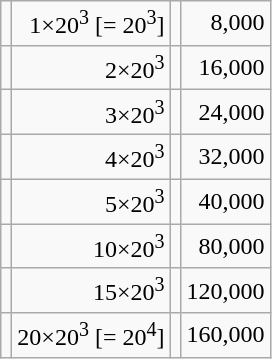<table class=wikitable style="text-align:right;">
<tr>
<td align=left></td>
<td>1×20<sup>3</sup> [= 20<sup>3</sup>]</td>
<td></td>
<td>8,000</td>
</tr>
<tr>
<td align=left></td>
<td>2×20<sup>3</sup></td>
<td></td>
<td>16,000</td>
</tr>
<tr>
<td align=left></td>
<td>3×20<sup>3</sup></td>
<td></td>
<td>24,000</td>
</tr>
<tr>
<td align=left></td>
<td>4×20<sup>3</sup></td>
<td></td>
<td>32,000</td>
</tr>
<tr>
<td align=left></td>
<td>5×20<sup>3</sup></td>
<td></td>
<td>40,000</td>
</tr>
<tr>
<td align=left></td>
<td>10×20<sup>3</sup></td>
<td></td>
<td>80,000</td>
</tr>
<tr>
<td align=left></td>
<td>15×20<sup>3</sup></td>
<td></td>
<td>120,000</td>
</tr>
<tr>
<td align=left></td>
<td>20×20<sup>3</sup> [= 20<sup>4</sup>]</td>
<td></td>
<td>160,000</td>
</tr>
</table>
